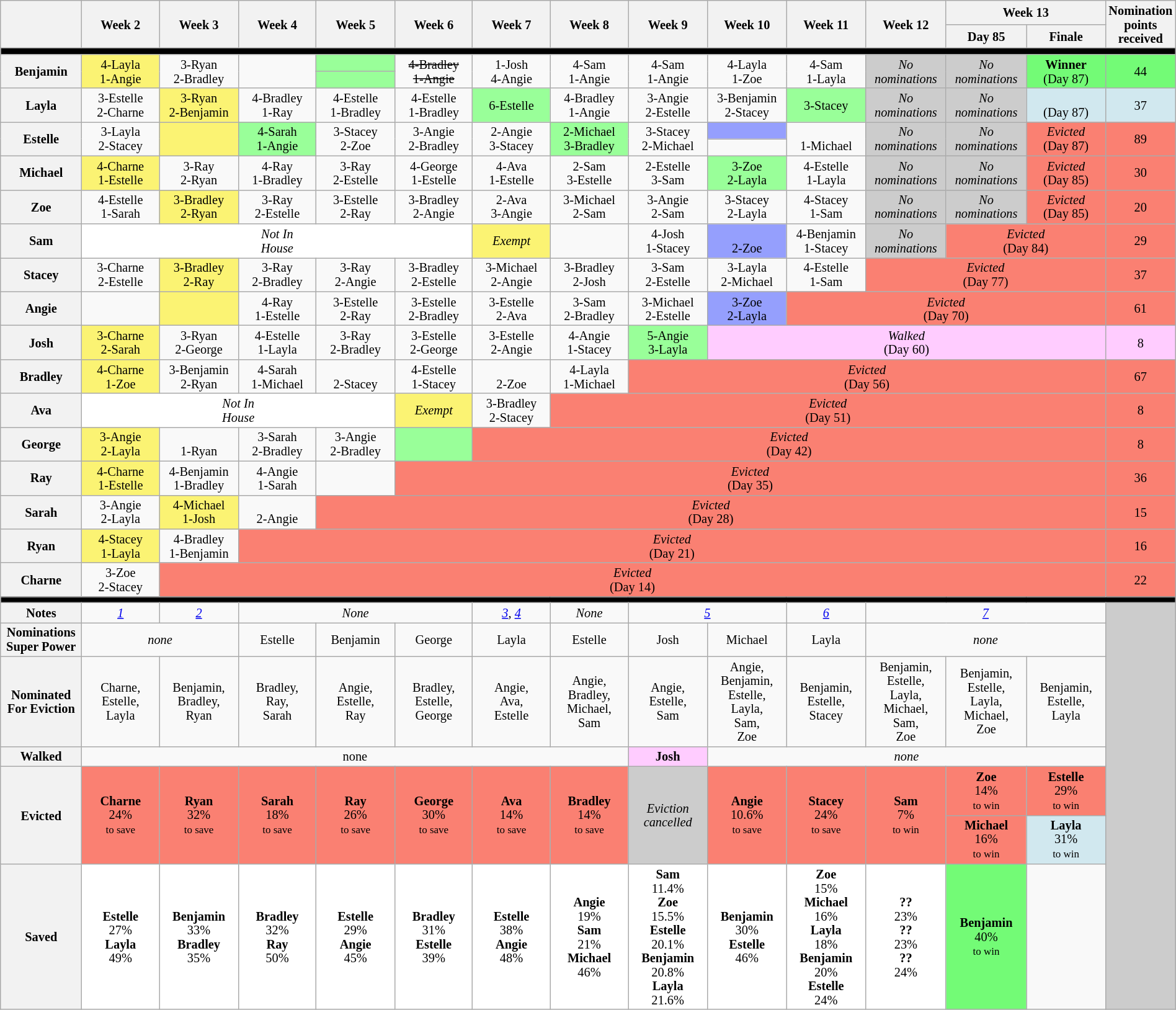<table class="wikitable" style="text-align:center; font-size:85%; line-height:15px; width:100%;">
<tr>
<th style="width:7%" rowspan=2></th>
<th style="width:7%" rowspan=2>Week 2</th>
<th style="width:7%" rowspan=2>Week 3</th>
<th style="width:7%" rowspan=2>Week 4</th>
<th style="width:7%" rowspan=2>Week 5</th>
<th style="width:7%" rowspan=2>Week 6</th>
<th style="width:7%" rowspan=2>Week 7</th>
<th style="width:7%" rowspan=2>Week 8</th>
<th style="width:7%" rowspan=2>Week 9</th>
<th style="width:7%" rowspan=2>Week 10</th>
<th style="width:7%" rowspan=2>Week 11</th>
<th style="width:7%" rowspan=2>Week 12</th>
<th style="width:7%" colspan=2>Week 13</th>
<th style="width:7%" rowspan=2>Nomination<br>points<br>received</th>
</tr>
<tr>
<th style="width:7%">Day 85</th>
<th style="width:7%">Finale</th>
</tr>
<tr>
<th style="background:#000000;" colspan="16"></th>
</tr>
<tr>
<th rowspan="2">Benjamin</th>
<td rowspan="2" style="background:#FBF373; text-align:center">4-Layla<br>1-Angie</td>
<td rowspan="2">3-Ryan <br> 2-Bradley</td>
<td rowspan="2"></td>
<td style="background:#99FF99;"></td>
<td rowspan="2"><s>4-Bradley<br>1-Angie</s></td>
<td rowspan="2">1-Josh<br>4-Angie</td>
<td rowspan="2">4-Sam<br>1-Angie</td>
<td rowspan="2">4-Sam<br>1-Angie</td>
<td rowspan="2">4-Layla<br>1-Zoe</td>
<td rowspan="2">4-Sam<br>1-Layla</td>
<td rowspan="2" style="background:#CCCCCC; text-align:center"><em>No<br>nominations</em></td>
<td rowspan="2" style="background:#CCCCCC; text-align:center"><em>No<br>nominations</em></td>
<td rowspan="2" style="background:#73FB76"><strong>Winner</strong><br>(Day 87)</td>
<td rowspan="2" style="background:#73FB76;">44</td>
</tr>
<tr>
<td style="background:#99FF99;"></td>
</tr>
<tr>
<th>Layla</th>
<td>3-Estelle<br>2-Charne</td>
<td style="background:#FBF373; text-align:center">3-Ryan <br> 2-Benjamin</td>
<td>4-Bradley<br>1-Ray</td>
<td>4-Estelle <br> 1-Bradley</td>
<td>4-Estelle<br>1-Bradley</td>
<td style="background:#99FF99;">6-Estelle</td>
<td>4-Bradley<br>1-Angie</td>
<td>3-Angie<br>2-Estelle</td>
<td>3-Benjamin<br>2-Stacey</td>
<td style="background:#99FF99;">3-Stacey<br></td>
<td style="background:#CCCCCC; text-align:center"><em>No<br>nominations</em></td>
<td style="background:#CCCCCC; text-align:center1st place"><em>No<br>nominations</em></td>
<td style="background:#D1E8EF"><strong></strong><br>(Day 87)</td>
<td style="background:#D1E8EF;">37</td>
</tr>
<tr>
<th rowspan="2">Estelle</th>
<td rowspan="2">3-Layla<br>2-Stacey</td>
<td rowspan="2" style="background:#FBF373; text-align:center"></td>
<td rowspan="2" style="background:#99FF99;">4-Sarah<br>1-Angie</td>
<td rowspan="2">3-Stacey <br>2-Zoe</td>
<td rowspan="2">3-Angie<br>2-Bradley</td>
<td rowspan="2">2-Angie<br>3-Stacey</td>
<td rowspan="2" style="background:#99FF99;">2-Michael <br>3-Bradley</td>
<td rowspan=2>3-Stacey<br>2-Michael</td>
<td style="background:#959ffd"></td>
<td rowspan="2"><br>1-Michael</td>
<td rowspan="2" style="background:#CCCCCC; text-align:center"><em>No<br>nominations</em></td>
<td rowspan="2" style="background:#CCCCCC; text-align:center"><em>No<br>nominations</em></td>
<td rowspan="2" colspan="1" style="background:#FA8072;"><em> Evicted</em><br>(Day 87)</td>
<td rowspan="2" style="background:#FA8072">89</td>
</tr>
<tr>
<td style="background:#"></td>
</tr>
<tr>
<th>Michael</th>
<td style="background:#FBF373; text-align:center">4-Charne <br> 1-Estelle</td>
<td>3-Ray<br>2-Ryan</td>
<td>4-Ray<br>1-Bradley</td>
<td>3-Ray<br>2-Estelle</td>
<td>4-George<br>1-Estelle</td>
<td>4-Ava<br>1-Estelle</td>
<td>2-Sam<br>3-Estelle</td>
<td>2-Estelle<br>3-Sam</td>
<td style="background:#99FF99;">3-Zoe<br>2-Layla</td>
<td>4-Estelle<br>1-Layla</td>
<td style="background:#CCCCCC; text-align:center"><em>No<br>nominations</em></td>
<td style="background:#CCCCCC; text-align:center"><em>No<br>nominations</em></td>
<td style="background:#FA8072" colspan=1><em>Evicted</em><br>(Day 85)</td>
<td style="background:#FA8072">30</td>
</tr>
<tr>
<th>Zoe</th>
<td>4-Estelle<br>1-Sarah</td>
<td style="background:#FBF373; text-align:center">3-Bradley<br>2-Ryan</td>
<td>3-Ray<br>2-Estelle</td>
<td>3-Estelle<br>2-Ray</td>
<td>3-Bradley<br>2-Angie</td>
<td>2-Ava<br>3-Angie</td>
<td>3-Michael<br>2-Sam</td>
<td>3-Angie<br>2-Sam</td>
<td>3-Stacey<br>2-Layla</td>
<td>4-Stacey<br>1-Sam</td>
<td style="background:#CCCCCC; text-align:center"><em>No<br>nominations</em></td>
<td style="background:#CCCCCC; text-align:center"><em>No<br>nominations</em></td>
<td style="background:#FA8072" colspan=1><em>Evicted</em><br>(Day 85)</td>
<td style="background:#FA8072">20</td>
</tr>
<tr>
<th>Sam</th>
<td style="background:#FFFFFF;" colspan=5><em>Not In<br>House</em></td>
<td style="background:#FBF373;"><em>Exempt</em></td>
<td></td>
<td>4-Josh<br>1-Stacey</td>
<td style="background:#959ffd"><br>2-Zoe</td>
<td>4-Benjamin<br>1-Stacey</td>
<td style="background:#CCCCCC; text-align:center"><em>No<br>nominations</em></td>
<td style="background:#FA8072" colspan=2><em>Evicted</em><br>(Day 84)</td>
<td style="background:#FA8072">29</td>
</tr>
<tr>
<th>Stacey</th>
<td>3-Charne<br>2-Estelle</td>
<td style="background:#FBF373; text-align:center">3-Bradley<br>2-Ray</td>
<td>3-Ray<br>2-Bradley</td>
<td>3-Ray<br>2-Angie</td>
<td>3-Bradley<br>2-Estelle</td>
<td>3-Michael<br>2-Angie</td>
<td>3-Bradley<br>2-Josh</td>
<td>3-Sam<br>2-Estelle</td>
<td>3-Layla<br>2-Michael</td>
<td>4-Estelle<br>1-Sam</td>
<td style="background:#FA8072" colspan=3><em>Evicted</em><br>(Day 77)</td>
<td style="background:#FA8072">37</td>
</tr>
<tr>
<th>Angie</th>
<td></td>
<td style="background:#FBF373; text-align:center"></td>
<td>4-Ray<br>1-Estelle</td>
<td>3-Estelle<br>2-Ray</td>
<td>3-Estelle<br>2-Bradley</td>
<td>3-Estelle<br>2-Ava</td>
<td>3-Sam<br>2-Bradley</td>
<td>3-Michael<br>2-Estelle</td>
<td style="background:#959ffd">3-Zoe<br>2-Layla</td>
<td style="background:#FA8072; text-align:center" colspan=4><em>Evicted</em><br>(Day 70)</td>
<td style="background:#FA8072; text-align:center">61</td>
</tr>
<tr>
<th>Josh</th>
<td style="background:#FBF373; text-align:center">3-Charne<br>2-Sarah</td>
<td>3-Ryan<br>2-George</td>
<td>4-Estelle <br> 1-Layla</td>
<td>3-Ray<br>2-Bradley</td>
<td>3-Estelle<br>2-George</td>
<td>3-Estelle<br>2-Angie</td>
<td>4-Angie<br>1-Stacey</td>
<td style="background:#99FF99;">5-Angie<br>3-Layla</td>
<td style="background:#fcf; text-align:center" colspan=5><em>Walked</em><br>(Day 60)</td>
<td style="background:#fcf; text-align:center">8</td>
</tr>
<tr>
<th>Bradley</th>
<td style="background:#FBF373; text-align:center">4-Charne<br>1-Zoe</td>
<td>3-Benjamin<br>2-Ryan</td>
<td>4-Sarah<br>1-Michael</td>
<td> <br> 2-Stacey</td>
<td>4-Estelle<br>1-Stacey</td>
<td><br>2-Zoe</td>
<td>4-Layla<br>1-Michael</td>
<td style="background:#FA8072" colspan=6><em>Evicted</em><br>(Day 56)</td>
<td style="background:#FA8072">67</td>
</tr>
<tr>
<th>Ava</th>
<td style="background:#FFFFFF;" colspan=4><em>Not In<br>House</em></td>
<td style="background:#FBF373;"><em>Exempt</em></td>
<td>3-Bradley<br>2-Stacey</td>
<td style="background:#FA8072" colspan=7><em>Evicted</em><br>(Day 51)</td>
<td style="background:#FA8072">8</td>
</tr>
<tr>
<th>George</th>
<td style="background:#FBF373; text-align:center">3-Angie<br>2-Layla</td>
<td><br>1-Ryan</td>
<td>3-Sarah<br>2-Bradley</td>
<td>3-Angie<br>2-Bradley</td>
<td style="background:#99FF99;"></td>
<td style="background:#FA8072" colspan=8><em>Evicted</em><br>(Day 42)</td>
<td style="background:#FA8072">8</td>
</tr>
<tr>
<th>Ray</th>
<td style="background:#FBF373; text-align:center">4-Charne<br>1-Estelle</td>
<td>4-Benjamin<br>1-Bradley</td>
<td>4-Angie<br>1-Sarah</td>
<td></td>
<td style="background:#FA8072" colspan=9><em>Evicted</em><br>(Day 35)</td>
<td style="background:#FA8072">36</td>
</tr>
<tr>
<th>Sarah</th>
<td>3-Angie<br>2-Layla</td>
<td style="background:#FBF373; text-align:center">4-Michael<br>1-Josh</td>
<td><br>2-Angie</td>
<td style="background:#FA8072" colspan=10><em>Evicted</em><br>(Day 28)</td>
<td style="background:#FA8072">15</td>
</tr>
<tr>
<th>Ryan</th>
<td style="background:#FBF373; text-align:center">4-Stacey<br>1-Layla</td>
<td>4-Bradley<br>1-Benjamin</td>
<td style="background:#FA8072" colspan=11><em>Evicted</em><br>(Day 21)</td>
<td style="background:#FA8072">16</td>
</tr>
<tr>
<th>Charne</th>
<td>3-Zoe<br>2-Stacey</td>
<td style="background:#FA8072" colspan=12><em>Evicted</em><br>(Day 14)</td>
<td style="background:#FA8072">22</td>
</tr>
<tr>
<th style="background:#000000;" colspan="19"></th>
</tr>
<tr>
<th>Notes</th>
<td><em><a href='#'>1</a></em></td>
<td><em><a href='#'>2</a></em></td>
<td colspan="3"><em>None</em></td>
<td><em><a href='#'>3</a></em>, <em><a href='#'>4</a></em></td>
<td><em>None</em></td>
<td colspan="2"><em><a href='#'>5</a></em></td>
<td><em><a href='#'>6</a></em></td>
<td colspan="3"><em><a href='#'>7</a></em></td>
<td style="background:#CCCCCC;" rowspan=7></td>
</tr>
<tr>
<th>Nominations<br>Super Power</th>
<td colspan="2"><em>none</em></td>
<td>Estelle</td>
<td>Benjamin</td>
<td>George</td>
<td>Layla</td>
<td>Estelle</td>
<td>Josh</td>
<td>Michael</td>
<td>Layla</td>
<td colspan="3"><em>none</em></td>
</tr>
<tr>
<th>Nominated<br>For Eviction</th>
<td>Charne,<br>Estelle,<br>Layla</td>
<td>Benjamin,<br>Bradley,<br>Ryan</td>
<td>Bradley,<br>Ray,<br>Sarah</td>
<td>Angie,<br>Estelle,<br>Ray</td>
<td>Bradley,<br>Estelle,<br>George</td>
<td>Angie,<br>Ava,<br>Estelle</td>
<td>Angie,<br>Bradley,<br>Michael,<br>Sam</td>
<td>Angie,<br>Estelle,<br>Sam</td>
<td>Angie,<br>Benjamin,<br>Estelle,<br>Layla,<br>Sam,<br>Zoe</td>
<td>Benjamin,<br>Estelle,<br>Stacey</td>
<td>Benjamin,<br>Estelle,<br>Layla,<br>Michael,<br>Sam,<br>Zoe</td>
<td>Benjamin,<br>Estelle,<br>Layla,<br>Michael,<br>Zoe</td>
<td>Benjamin,<br>Estelle,<br>Layla</td>
</tr>
<tr>
<th>Walked</th>
<td colspan="7">none</td>
<td style="background:#fcf;"><strong>Josh</strong></td>
<td colspan=5><em>none</em></td>
</tr>
<tr>
<th rowspan=2>Evicted</th>
<td rowspan=2 style="background:salmon;"><strong>Charne</strong><br>24%<br><small>to save</small></td>
<td rowspan=2 style="background:salmon;"><strong>Ryan</strong><br>32%<br><small>to save</small></td>
<td rowspan=2 style="background:salmon;"><strong>Sarah</strong><br>18%<br><small>to save</small></td>
<td rowspan=2 style="background:salmon;"><strong>Ray</strong><br>26%<br><small>to save</small></td>
<td rowspan=2 style="background:salmon;"><strong>George</strong><br>30%<br><small>to save</small></td>
<td rowspan=2 style="background:salmon; "><strong>Ava</strong><br>14%<br><small>to save</small></td>
<td rowspan=2 style="background:salmon; "><strong>Bradley</strong><br>14%<br><small>to save</small></td>
<td rowspan=2 style="background:#CCCCCC;" rowspan=3><em>Eviction<br>cancelled</em></td>
<td rowspan=2 style="background:salmon;"><strong>Angie</strong><br>10.6%<br><small>to save</small></td>
<td rowspan=2 style="background:salmon;"><strong>Stacey</strong><br>24%<br><small>to save </small></td>
<td rowspan=2 style="background:salmon;"><strong>Sam</strong><br>7% <br><small>to win </small></td>
<td style="background:salmon;"><strong>Zoe</strong> <br> 14%<br> <small>to win</small></td>
<td style="background:#FA8071"><strong>Estelle</strong><br>29%<br><small>to win</small></td>
</tr>
<tr>
<td style="background:salmon;"><strong>Michael</strong> <br> 16%<br><small>to win </small></td>
<td style="background:#D1E8EF"><strong>Layla</strong><br>31%<br><small>to win</small></td>
</tr>
<tr>
<th>Saved</th>
<td style="background:white;"><strong>Estelle</strong><br>27%<br><strong>Layla</strong><br>49%</td>
<td style="background:white;"><strong>Benjamin</strong><br>33%<br><strong>Bradley</strong><br>35%</td>
<td style="background:white;"><strong>Bradley</strong><br>32%<br><strong>Ray</strong><br>50%</td>
<td style="background:white;"><strong>Estelle</strong><br>29%<br><strong>Angie</strong><br>45%</td>
<td style="background:white;"><strong>Bradley</strong><br>31%<br><strong>Estelle</strong><br>39%</td>
<td style="background:white;"><strong>Estelle</strong><br>38%<br><strong>Angie</strong><br>48%</td>
<td style="background:white;"><strong>Angie</strong><br>19%<br><strong>Sam</strong><br>21%<br><strong>Michael</strong><br>46%<br></td>
<td style="background:white;"><strong>Sam</strong><br>11.4%<br><strong>Zoe</strong><br>15.5%<br><strong>Estelle</strong><br>20.1%<br><strong>Benjamin</strong><br>20.8%<br><strong>Layla</strong><br>21.6%<br></td>
<td style="background:white;"><strong>Benjamin</strong><br>30%<br><strong>Estelle</strong><br>46%<br></td>
<td style="background:white;"><strong>Zoe</strong><br>15%<br><strong>Michael</strong><br>16%<br><strong>Layla</strong><br>18%<br><strong>Benjamin</strong><br>20%<br><strong>Estelle</strong><br>24%<br></td>
<td style="background:white;"><strong>??</strong><br>23%<br><strong>??</strong><br>23%<br><strong>??</strong><br>24%<br></td>
<td style="background:#73FB76"><strong>Benjamin</strong><br>40%<br><small>to win</small></td>
</tr>
</table>
